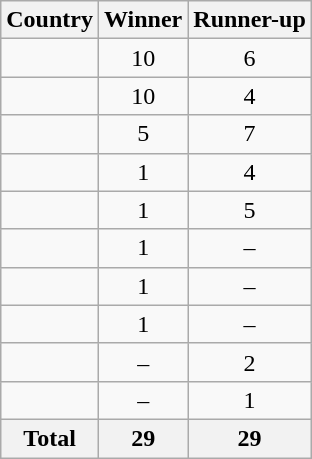<table class="wikitable sortable" style="text-align:center">
<tr>
<th>Country</th>
<th>Winner</th>
<th>Runner-up</th>
</tr>
<tr>
<td align=left></td>
<td>10</td>
<td>6</td>
</tr>
<tr>
<td align=left></td>
<td>10</td>
<td>4</td>
</tr>
<tr>
<td align=left></td>
<td>5</td>
<td>7</td>
</tr>
<tr>
<td align=left></td>
<td>1</td>
<td>4</td>
</tr>
<tr>
<td align=left></td>
<td>1</td>
<td>5</td>
</tr>
<tr>
<td align=left></td>
<td>1</td>
<td>–</td>
</tr>
<tr>
<td align=left></td>
<td>1</td>
<td>–</td>
</tr>
<tr>
<td align=left></td>
<td>1</td>
<td>–</td>
</tr>
<tr>
<td align=left></td>
<td>–</td>
<td>2</td>
</tr>
<tr>
<td align=left></td>
<td>–</td>
<td>1</td>
</tr>
<tr>
<th>Total</th>
<th>29</th>
<th>29</th>
</tr>
</table>
